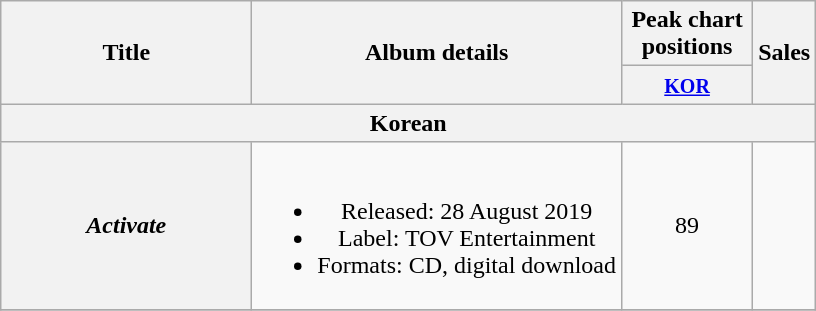<table class="wikitable plainrowheaders" style="text-align:center;">
<tr>
<th scope="col" rowspan="2" style="width:10em;">Title</th>
<th scope="col" rowspan="2">Album details</th>
<th scope="col" colspan="1" style="width:5em;">Peak chart positions</th>
<th scope="col" rowspan="2">Sales</th>
</tr>
<tr>
<th><small><a href='#'>KOR</a></small><br></th>
</tr>
<tr>
<th colspan="4">Korean</th>
</tr>
<tr>
<th scope="row"><em>Activate</em></th>
<td><br><ul><li>Released: 28 August 2019</li><li>Label: TOV Entertainment</li><li>Formats: CD, digital download</li></ul></td>
<td>89</td>
<td></td>
</tr>
<tr>
</tr>
</table>
